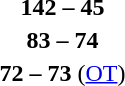<table style="text-align:center">
<tr>
<th width=200></th>
<th width=100></th>
<th width=200></th>
</tr>
<tr>
<td align=right><strong></strong></td>
<td><strong>142 – 45</strong></td>
<td align=left></td>
</tr>
<tr>
<td align=right><strong></strong></td>
<td><strong>83 – 74</strong></td>
<td align=left></td>
</tr>
<tr>
<td align=right></td>
<td><strong>72 – 73</strong> (<a href='#'>OT</a>)</td>
<td align=left><strong></strong></td>
</tr>
</table>
